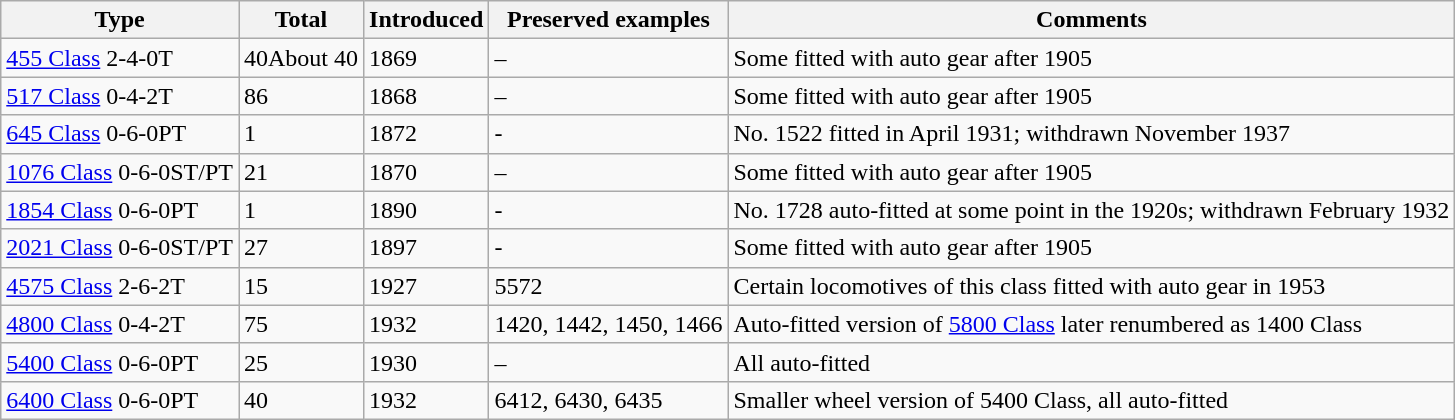<table class="wikitable sortable">
<tr>
<th>Type</th>
<th>Total </th>
<th>Introduced</th>
<th>Preserved examples</th>
<th>Comments</th>
</tr>
<tr>
<td><a href='#'>455 Class</a> 2-4-0T</td>
<td><span>40</span>About 40</td>
<td>1869</td>
<td>–</td>
<td>Some fitted with auto gear after 1905</td>
</tr>
<tr>
<td><a href='#'>517 Class</a> 0-4-2T</td>
<td>86</td>
<td>1868</td>
<td>–</td>
<td>Some fitted with auto gear after 1905</td>
</tr>
<tr>
<td><a href='#'>645 Class</a> 0-6-0PT</td>
<td>1</td>
<td>1872</td>
<td>-</td>
<td>No. 1522 fitted in April 1931; withdrawn November 1937</td>
</tr>
<tr>
<td><a href='#'>1076 Class</a> 0-6-0ST/PT</td>
<td>21</td>
<td>1870</td>
<td>–</td>
<td>Some fitted with auto gear after 1905</td>
</tr>
<tr>
<td><a href='#'>1854 Class</a> 0-6-0PT</td>
<td>1</td>
<td>1890</td>
<td>-</td>
<td>No. 1728 auto-fitted at some point in the 1920s; withdrawn February 1932</td>
</tr>
<tr>
<td><a href='#'>2021 Class</a> 0-6-0ST/PT</td>
<td>27</td>
<td>1897</td>
<td>-</td>
<td>Some fitted with auto gear after 1905</td>
</tr>
<tr>
<td><a href='#'>4575 Class</a> 2-6-2T</td>
<td>15</td>
<td>1927</td>
<td>5572</td>
<td>Certain locomotives of this class fitted with auto gear in 1953</td>
</tr>
<tr>
<td><a href='#'>4800 Class</a> 0-4-2T</td>
<td>75</td>
<td>1932</td>
<td>1420, 1442, 1450, 1466</td>
<td>Auto-fitted version of <a href='#'>5800 Class</a> later renumbered as 1400 Class</td>
</tr>
<tr>
<td><a href='#'>5400 Class</a> 0-6-0PT</td>
<td>25</td>
<td>1930</td>
<td>–</td>
<td>All auto-fitted</td>
</tr>
<tr>
<td><a href='#'>6400 Class</a> 0-6-0PT</td>
<td>40</td>
<td>1932</td>
<td>6412, 6430, 6435</td>
<td>Smaller wheel version of 5400 Class, all auto-fitted</td>
</tr>
</table>
